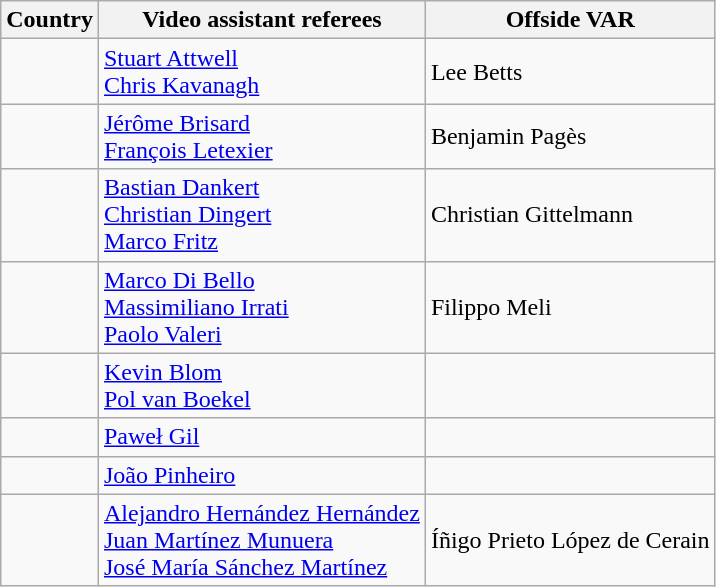<table class="wikitable" style="display:inline-table;">
<tr>
<th>Country</th>
<th>Video assistant referees</th>
<th>Offside VAR</th>
</tr>
<tr>
<td></td>
<td><a href='#'>Stuart Attwell</a><br><a href='#'>Chris Kavanagh</a></td>
<td>Lee Betts</td>
</tr>
<tr>
<td></td>
<td><a href='#'>Jérôme Brisard</a><br><a href='#'>François Letexier</a></td>
<td>Benjamin Pagès</td>
</tr>
<tr>
<td></td>
<td><a href='#'>Bastian Dankert</a><br><a href='#'>Christian Dingert</a><br><a href='#'>Marco Fritz</a></td>
<td>Christian Gittelmann</td>
</tr>
<tr>
<td></td>
<td><a href='#'>Marco Di Bello</a><br><a href='#'>Massimiliano Irrati</a><br><a href='#'>Paolo Valeri</a></td>
<td>Filippo Meli</td>
</tr>
<tr>
<td></td>
<td><a href='#'>Kevin Blom</a><br><a href='#'>Pol van Boekel</a></td>
<td></td>
</tr>
<tr>
<td></td>
<td><a href='#'>Paweł Gil</a></td>
<td></td>
</tr>
<tr>
<td></td>
<td><a href='#'>João Pinheiro</a></td>
<td></td>
</tr>
<tr>
<td></td>
<td><a href='#'>Alejandro Hernández Hernández</a><br><a href='#'>Juan Martínez Munuera</a><br><a href='#'>José María Sánchez Martínez</a></td>
<td>Íñigo Prieto López de Cerain</td>
</tr>
</table>
